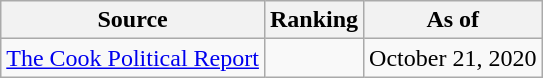<table class="wikitable" style="text-align:center">
<tr>
<th>Source</th>
<th>Ranking</th>
<th>As of</th>
</tr>
<tr>
<td align=left><a href='#'>The Cook Political Report</a></td>
<td></td>
<td>October 21, 2020</td>
</tr>
</table>
